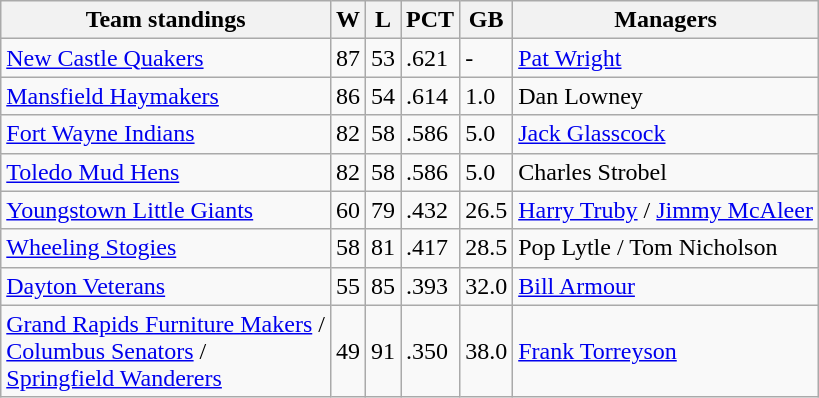<table class="wikitable">
<tr>
<th>Team standings</th>
<th>W</th>
<th>L</th>
<th>PCT</th>
<th>GB</th>
<th>Managers</th>
</tr>
<tr>
<td><a href='#'>New Castle Quakers</a></td>
<td>87</td>
<td>53</td>
<td>.621</td>
<td>-</td>
<td><a href='#'>Pat Wright</a></td>
</tr>
<tr>
<td><a href='#'>Mansfield Haymakers</a></td>
<td>86</td>
<td>54</td>
<td>.614</td>
<td>1.0</td>
<td>Dan Lowney</td>
</tr>
<tr>
<td><a href='#'>Fort Wayne Indians</a></td>
<td>82</td>
<td>58</td>
<td>.586</td>
<td>5.0</td>
<td><a href='#'>Jack Glasscock</a></td>
</tr>
<tr>
<td><a href='#'>Toledo Mud Hens</a></td>
<td>82</td>
<td>58</td>
<td>.586</td>
<td>5.0</td>
<td>Charles Strobel</td>
</tr>
<tr>
<td><a href='#'>Youngstown Little Giants</a></td>
<td>60</td>
<td>79</td>
<td>.432</td>
<td>26.5</td>
<td><a href='#'>Harry Truby</a> / <a href='#'>Jimmy McAleer</a></td>
</tr>
<tr>
<td><a href='#'>Wheeling Stogies</a></td>
<td>58</td>
<td>81</td>
<td>.417</td>
<td>28.5</td>
<td>Pop Lytle / Tom Nicholson</td>
</tr>
<tr>
<td><a href='#'>Dayton Veterans</a></td>
<td>55</td>
<td>85</td>
<td>.393</td>
<td>32.0</td>
<td><a href='#'>Bill Armour</a></td>
</tr>
<tr>
<td><a href='#'>Grand Rapids Furniture Makers</a> /<br> <a href='#'>Columbus Senators</a> /<br> <a href='#'>Springfield Wanderers</a></td>
<td>49</td>
<td>91</td>
<td>.350</td>
<td>38.0</td>
<td><a href='#'>Frank Torreyson</a></td>
</tr>
</table>
